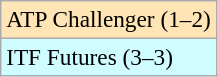<table class=wikitable style=font-size:97%>
<tr bgcolor=moccasin>
<td>ATP Challenger (1–2)</td>
</tr>
<tr bgcolor=cffcff>
<td>ITF Futures (3–3)</td>
</tr>
</table>
